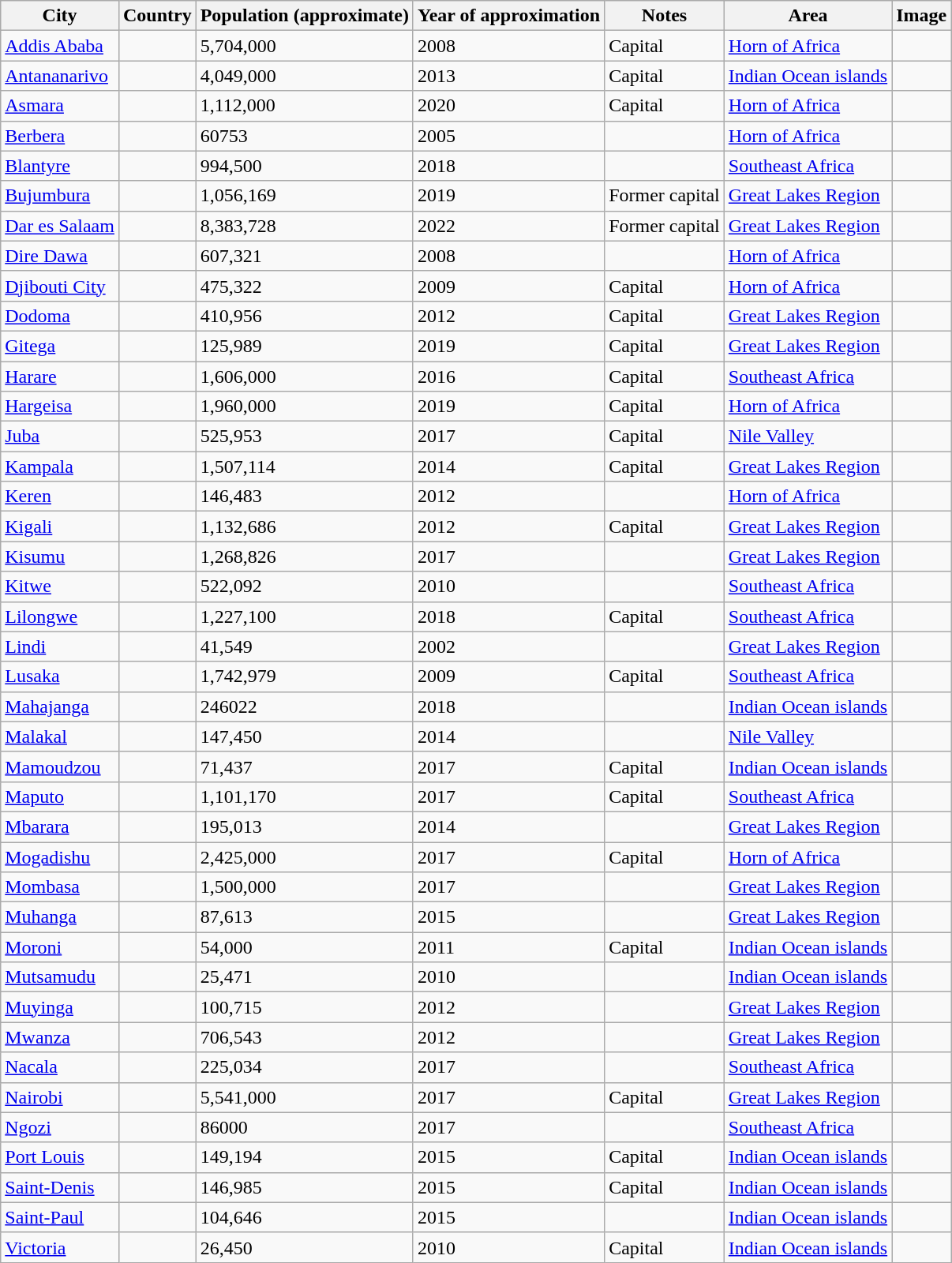<table class="wikitable sortable">
<tr>
<th>City</th>
<th>Country</th>
<th>Population (approximate)</th>
<th>Year of approximation</th>
<th>Notes</th>
<th>Area</th>
<th>Image</th>
</tr>
<tr>
<td><a href='#'>Addis Ababa</a></td>
<td></td>
<td>5,704,000</td>
<td>2008</td>
<td>Capital</td>
<td><a href='#'>Horn of Africa</a></td>
<td></td>
</tr>
<tr>
<td><a href='#'>Antananarivo</a></td>
<td></td>
<td>4,049,000</td>
<td>2013</td>
<td>Capital</td>
<td><a href='#'>Indian Ocean islands</a></td>
<td></td>
</tr>
<tr>
<td><a href='#'>Asmara</a></td>
<td></td>
<td>1,112,000</td>
<td>2020</td>
<td>Capital</td>
<td><a href='#'>Horn of Africa</a></td>
<td></td>
</tr>
<tr>
<td><a href='#'>Berbera</a></td>
<td></td>
<td>60753</td>
<td>2005</td>
<td></td>
<td><a href='#'>Horn of Africa</a></td>
<td></td>
</tr>
<tr>
<td><a href='#'>Blantyre</a></td>
<td></td>
<td>994,500</td>
<td>2018</td>
<td></td>
<td><a href='#'>Southeast Africa</a></td>
<td></td>
</tr>
<tr>
<td><a href='#'>Bujumbura</a></td>
<td></td>
<td>1,056,169</td>
<td>2019</td>
<td>Former capital</td>
<td><a href='#'>Great Lakes Region</a></td>
<td></td>
</tr>
<tr>
<td><a href='#'>Dar es Salaam</a></td>
<td></td>
<td>8,383,728</td>
<td>2022</td>
<td>Former capital</td>
<td><a href='#'>Great Lakes Region</a></td>
<td></td>
</tr>
<tr>
<td><a href='#'>Dire Dawa</a></td>
<td></td>
<td>607,321</td>
<td>2008</td>
<td></td>
<td><a href='#'>Horn of Africa</a></td>
<td></td>
</tr>
<tr>
<td><a href='#'>Djibouti City</a></td>
<td></td>
<td>475,322</td>
<td>2009</td>
<td>Capital</td>
<td><a href='#'>Horn of Africa</a></td>
<td></td>
</tr>
<tr>
<td><a href='#'>Dodoma</a></td>
<td></td>
<td>410,956</td>
<td>2012</td>
<td>Capital</td>
<td><a href='#'>Great Lakes Region</a></td>
<td></td>
</tr>
<tr>
<td><a href='#'>Gitega</a></td>
<td></td>
<td>125,989</td>
<td>2019</td>
<td>Capital</td>
<td><a href='#'>Great Lakes Region</a></td>
<td></td>
</tr>
<tr>
<td><a href='#'>Harare</a></td>
<td></td>
<td>1,606,000</td>
<td>2016</td>
<td>Capital</td>
<td><a href='#'>Southeast Africa</a></td>
<td></td>
</tr>
<tr>
<td><a href='#'>Hargeisa</a></td>
<td></td>
<td>1,960,000</td>
<td>2019</td>
<td>Capital</td>
<td><a href='#'>Horn of Africa</a></td>
<td></td>
</tr>
<tr>
<td><a href='#'>Juba</a></td>
<td></td>
<td>525,953</td>
<td>2017</td>
<td>Capital</td>
<td><a href='#'>Nile Valley</a></td>
<td></td>
</tr>
<tr>
<td><a href='#'>Kampala</a></td>
<td></td>
<td>1,507,114</td>
<td>2014</td>
<td>Capital</td>
<td><a href='#'>Great Lakes Region</a></td>
<td></td>
</tr>
<tr>
<td><a href='#'>Keren</a></td>
<td></td>
<td>146,483</td>
<td>2012</td>
<td></td>
<td><a href='#'>Horn of Africa</a></td>
<td></td>
</tr>
<tr>
<td><a href='#'>Kigali</a></td>
<td></td>
<td>1,132,686</td>
<td>2012</td>
<td>Capital</td>
<td><a href='#'>Great Lakes Region</a></td>
<td></td>
</tr>
<tr>
<td><a href='#'>Kisumu</a></td>
<td></td>
<td>1,268,826</td>
<td>2017</td>
<td></td>
<td><a href='#'>Great Lakes Region</a></td>
<td></td>
</tr>
<tr>
<td><a href='#'>Kitwe</a></td>
<td></td>
<td>522,092</td>
<td>2010</td>
<td></td>
<td><a href='#'>Southeast Africa</a></td>
<td></td>
</tr>
<tr>
<td><a href='#'>Lilongwe</a></td>
<td></td>
<td>1,227,100</td>
<td>2018</td>
<td>Capital</td>
<td><a href='#'>Southeast Africa</a></td>
<td></td>
</tr>
<tr>
<td><a href='#'>Lindi</a></td>
<td></td>
<td>41,549</td>
<td>2002</td>
<td></td>
<td><a href='#'>Great Lakes Region</a></td>
<td></td>
</tr>
<tr>
<td><a href='#'>Lusaka</a></td>
<td></td>
<td>1,742,979</td>
<td>2009</td>
<td>Capital</td>
<td><a href='#'>Southeast Africa</a></td>
<td></td>
</tr>
<tr>
<td><a href='#'>Mahajanga</a></td>
<td></td>
<td>246022</td>
<td>2018</td>
<td></td>
<td><a href='#'>Indian Ocean islands</a></td>
<td></td>
</tr>
<tr>
<td><a href='#'>Malakal</a></td>
<td></td>
<td>147,450</td>
<td>2014</td>
<td></td>
<td><a href='#'>Nile Valley</a></td>
<td></td>
</tr>
<tr>
<td><a href='#'>Mamoudzou</a></td>
<td></td>
<td>71,437</td>
<td>2017</td>
<td>Capital</td>
<td><a href='#'>Indian Ocean islands</a></td>
<td></td>
</tr>
<tr>
<td><a href='#'>Maputo</a></td>
<td></td>
<td>1,101,170</td>
<td>2017</td>
<td>Capital</td>
<td><a href='#'>Southeast Africa</a></td>
<td></td>
</tr>
<tr>
<td><a href='#'>Mbarara</a></td>
<td></td>
<td>195,013</td>
<td>2014</td>
<td></td>
<td><a href='#'>Great Lakes Region</a></td>
<td></td>
</tr>
<tr>
<td><a href='#'>Mogadishu</a></td>
<td></td>
<td>2,425,000</td>
<td>2017</td>
<td>Capital</td>
<td><a href='#'>Horn of Africa</a></td>
<td></td>
</tr>
<tr>
<td><a href='#'>Mombasa</a></td>
<td></td>
<td>1,500,000</td>
<td>2017</td>
<td></td>
<td><a href='#'>Great Lakes Region</a></td>
<td></td>
</tr>
<tr>
<td><a href='#'>Muhanga</a></td>
<td></td>
<td>87,613</td>
<td>2015</td>
<td></td>
<td><a href='#'>Great Lakes Region</a></td>
<td></td>
</tr>
<tr>
<td><a href='#'>Moroni</a></td>
<td></td>
<td>54,000</td>
<td>2011</td>
<td>Capital</td>
<td><a href='#'>Indian Ocean islands</a></td>
<td></td>
</tr>
<tr>
<td><a href='#'>Mutsamudu</a></td>
<td></td>
<td>25,471</td>
<td>2010</td>
<td></td>
<td><a href='#'>Indian Ocean islands</a></td>
<td></td>
</tr>
<tr>
<td><a href='#'>Muyinga</a></td>
<td></td>
<td>100,715</td>
<td>2012</td>
<td></td>
<td><a href='#'>Great Lakes Region</a></td>
<td></td>
</tr>
<tr>
<td><a href='#'>Mwanza</a></td>
<td></td>
<td>706,543</td>
<td>2012</td>
<td></td>
<td><a href='#'>Great Lakes Region</a></td>
<td></td>
</tr>
<tr>
<td><a href='#'>Nacala</a></td>
<td></td>
<td>225,034</td>
<td>2017</td>
<td></td>
<td><a href='#'>Southeast Africa</a></td>
<td></td>
</tr>
<tr>
<td><a href='#'>Nairobi</a></td>
<td></td>
<td>5,541,000</td>
<td>2017</td>
<td>Capital</td>
<td><a href='#'>Great Lakes Region</a></td>
<td></td>
</tr>
<tr>
<td><a href='#'>Ngozi</a></td>
<td></td>
<td>86000</td>
<td>2017</td>
<td></td>
<td><a href='#'>Southeast Africa</a></td>
<td></td>
</tr>
<tr>
<td><a href='#'>Port Louis</a></td>
<td></td>
<td>149,194</td>
<td>2015</td>
<td>Capital</td>
<td><a href='#'>Indian Ocean islands</a></td>
<td></td>
</tr>
<tr>
<td><a href='#'>Saint-Denis</a></td>
<td></td>
<td>146,985</td>
<td>2015</td>
<td>Capital</td>
<td><a href='#'>Indian Ocean islands</a></td>
<td></td>
</tr>
<tr>
<td><a href='#'>Saint-Paul</a></td>
<td></td>
<td>104,646</td>
<td>2015</td>
<td></td>
<td><a href='#'>Indian Ocean islands</a></td>
<td></td>
</tr>
<tr>
<td><a href='#'>Victoria</a></td>
<td></td>
<td>26,450</td>
<td>2010</td>
<td>Capital</td>
<td><a href='#'>Indian Ocean islands</a></td>
<td></td>
</tr>
</table>
